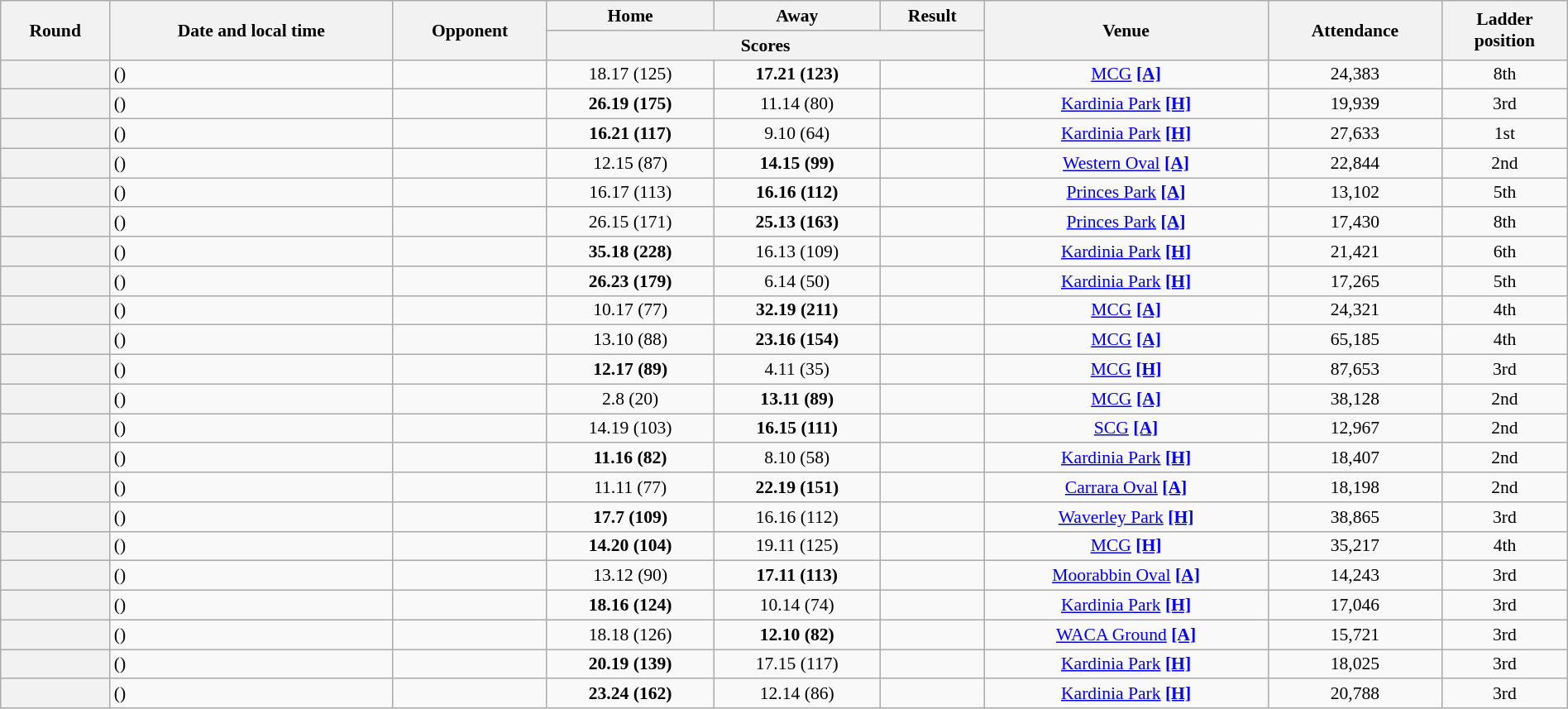<table class="wikitable plainrowheaders" style="font-size:90%; width:100%; text-align:center;">
<tr>
<th scope="col" rowspan="2">Round</th>
<th scope="col" rowspan="2">Date and local time</th>
<th scope="col" rowspan="2">Opponent</th>
<th scope="col">Home</th>
<th scope="col">Away</th>
<th scope="col">Result</th>
<th scope="col" rowspan="2">Venue</th>
<th scope="col" rowspan="2">Attendance</th>
<th scope="col" rowspan="2">Ladder<br>position</th>
</tr>
<tr>
<th scope="col" colspan="3">Scores</th>
</tr>
<tr>
<th scope="row"></th>
<td align=left> ()</td>
<td align=left></td>
<td>18.17 (125)</td>
<td><strong>17.21 (123)</strong></td>
<td></td>
<td><a href='#'>MCG</a> <a href='#'><strong>[A]</strong></a></td>
<td>24,383</td>
<td>8th</td>
</tr>
<tr>
<th scope="row"></th>
<td align=left> ()</td>
<td align=left></td>
<td><strong>26.19 (175)</strong></td>
<td>11.14 (80)</td>
<td></td>
<td><a href='#'>Kardinia Park</a> <a href='#'><strong>[H]</strong></a></td>
<td>19,939</td>
<td>3rd</td>
</tr>
<tr>
<th scope="row"></th>
<td align=left> ()</td>
<td align=left></td>
<td><strong>16.21 (117)</strong></td>
<td>9.10 (64)</td>
<td></td>
<td><a href='#'>Kardinia Park</a> <a href='#'><strong>[H]</strong></a></td>
<td>27,633</td>
<td>1st</td>
</tr>
<tr>
<th scope="row"></th>
<td align=left> ()</td>
<td align=left></td>
<td>12.15 (87)</td>
<td><strong>14.15 (99)</strong></td>
<td></td>
<td><a href='#'>Western Oval</a> <a href='#'><strong>[A]</strong></a></td>
<td>22,844</td>
<td>2nd</td>
</tr>
<tr>
<th scope="row"></th>
<td align=left> ()</td>
<td align=left></td>
<td>16.17 (113)</td>
<td><strong>16.16 (112)</strong></td>
<td></td>
<td><a href='#'>Princes Park</a> <a href='#'><strong>[A]</strong></a></td>
<td>13,102</td>
<td>5th</td>
</tr>
<tr>
<th scope="row"></th>
<td align=left> ()</td>
<td align=left></td>
<td>26.15 (171)</td>
<td><strong>25.13 (163)</strong></td>
<td></td>
<td><a href='#'>Princes Park</a> <a href='#'><strong>[A]</strong></a></td>
<td>17,430</td>
<td>8th</td>
</tr>
<tr>
<th scope="row"></th>
<td align=left> ()</td>
<td align=left></td>
<td><strong>35.18 (228)</strong></td>
<td>16.13 (109)</td>
<td></td>
<td><a href='#'>Kardinia Park</a> <a href='#'><strong>[H]</strong></a></td>
<td>21,421</td>
<td>6th</td>
</tr>
<tr>
<th scope="row"></th>
<td align=left> ()</td>
<td align=left></td>
<td><strong>26.23 (179)</strong></td>
<td>6.14 (50)</td>
<td></td>
<td><a href='#'>Kardinia Park</a> <a href='#'><strong>[H]</strong></a></td>
<td>17,265</td>
<td>5th</td>
</tr>
<tr>
<th scope="row"></th>
<td align=left> ()</td>
<td align=left></td>
<td>10.17 (77)</td>
<td><strong>32.19 (211)</strong></td>
<td></td>
<td><a href='#'>MCG</a> <a href='#'><strong>[A]</strong></a></td>
<td>24,321</td>
<td>4th</td>
</tr>
<tr>
<th scope="row"></th>
<td align=left> ()</td>
<td align=left></td>
<td>13.10 (88)</td>
<td><strong>23.16 (154)</strong></td>
<td></td>
<td><a href='#'>MCG</a> <a href='#'><strong>[A]</strong></a></td>
<td>65,185</td>
<td>4th</td>
</tr>
<tr>
<th scope="row"></th>
<td align=left> ()</td>
<td align=left></td>
<td><strong>12.17 (89)</strong></td>
<td>4.11 (35)</td>
<td></td>
<td><a href='#'>MCG</a> <a href='#'><strong>[H]</strong></a></td>
<td>87,653</td>
<td>3rd</td>
</tr>
<tr>
<th scope="row"></th>
<td align=left> ()</td>
<td align=left></td>
<td>2.8 (20)</td>
<td><strong>13.11 (89)</strong></td>
<td></td>
<td><a href='#'>MCG</a> <a href='#'><strong>[A]</strong></a></td>
<td>38,128</td>
<td>2nd</td>
</tr>
<tr>
<th scope="row"></th>
<td align=left> ()</td>
<td align=left></td>
<td>14.19 (103)</td>
<td><strong>16.15 (111)</strong></td>
<td></td>
<td><a href='#'>SCG</a> <a href='#'><strong>[A]</strong></a></td>
<td>12,967</td>
<td>2nd</td>
</tr>
<tr>
<th scope="row"></th>
<td align=left> ()</td>
<td align=left></td>
<td><strong>11.16 (82)</strong></td>
<td>8.10 (58)</td>
<td></td>
<td><a href='#'>Kardinia Park</a> <a href='#'><strong>[H]</strong></a></td>
<td>18,407</td>
<td>2nd</td>
</tr>
<tr>
<th scope="row"></th>
<td align=left> ()</td>
<td align=left></td>
<td>11.11 (77)</td>
<td><strong>22.19 (151)</strong></td>
<td></td>
<td><a href='#'>Carrara Oval</a> <a href='#'><strong>[A]</strong></a></td>
<td>18,198</td>
<td>2nd</td>
</tr>
<tr>
<th scope="row"></th>
<td align=left> ()</td>
<td align=left></td>
<td><strong>17.7 (109)</strong></td>
<td>16.16 (112)</td>
<td></td>
<td><a href='#'>Waverley Park</a> <a href='#'><strong>[H]</strong></a></td>
<td>38,865</td>
<td>3rd</td>
</tr>
<tr>
<th scope="row"></th>
<td align=left> ()</td>
<td align=left></td>
<td><strong>14.20 (104)</strong></td>
<td>19.11 (125)</td>
<td></td>
<td><a href='#'>MCG</a> <a href='#'><strong>[H]</strong></a></td>
<td>35,217</td>
<td>4th</td>
</tr>
<tr>
<th scope="row"></th>
<td align=left> ()</td>
<td align=left></td>
<td>13.12 (90)</td>
<td><strong>17.11 (113)</strong></td>
<td></td>
<td><a href='#'>Moorabbin Oval</a> <a href='#'><strong>[A]</strong></a></td>
<td>14,243</td>
<td>3rd</td>
</tr>
<tr>
<th scope="row"></th>
<td align=left> ()</td>
<td align=left></td>
<td><strong>18.16 (124)</strong></td>
<td>10.14 (74)</td>
<td></td>
<td><a href='#'>Kardinia Park</a> <a href='#'><strong>[H]</strong></a></td>
<td>17,046</td>
<td>3rd</td>
</tr>
<tr>
<th scope="row"></th>
<td align=left> ()</td>
<td align=left></td>
<td>18.18 (126)</td>
<td><strong>12.10 (82)</strong></td>
<td></td>
<td><a href='#'>WACA Ground</a> <a href='#'><strong>[A]</strong></a></td>
<td>15,721</td>
<td>3rd</td>
</tr>
<tr>
<th scope="row"></th>
<td align=left> ()</td>
<td align=left></td>
<td><strong>20.19 (139)</strong></td>
<td>17.15 (117)</td>
<td></td>
<td><a href='#'>Kardinia Park</a> <a href='#'><strong>[H]</strong></a></td>
<td>18,025</td>
<td>3rd</td>
</tr>
<tr>
<th scope="row"></th>
<td align=left> ()</td>
<td align=left></td>
<td><strong>23.24 (162)</strong></td>
<td>12.14 (86)</td>
<td></td>
<td><a href='#'>Kardinia Park</a> <a href='#'><strong>[H]</strong></a></td>
<td>20,788</td>
<td>3rd</td>
</tr>
</table>
